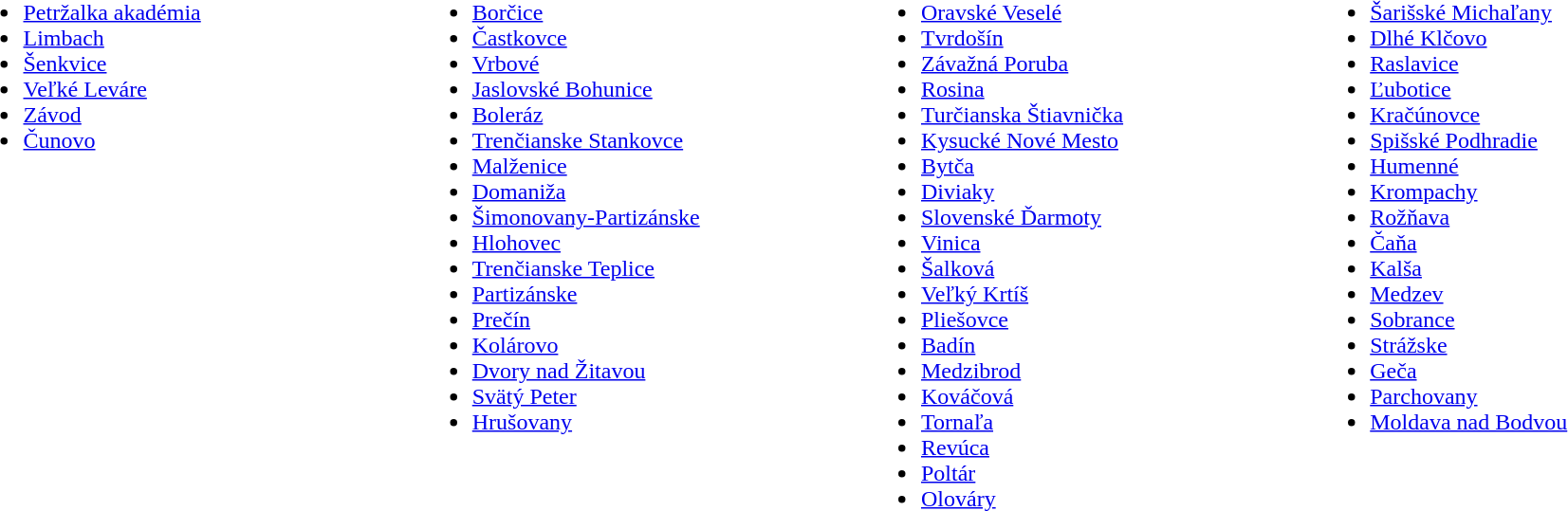<table width=100%>
<tr>
<td width=25% valign="top"><br><ul><li><a href='#'>Petržalka akadémia</a></li><li><a href='#'>Limbach</a></li><li><a href='#'>Šenkvice</a></li><li><a href='#'>Veľké Leváre</a></li><li><a href='#'>Závod</a></li><li><a href='#'>Čunovo</a></li></ul></td>
<td width=25% valign="top"><br><ul><li><a href='#'>Borčice</a></li><li><a href='#'>Častkovce</a></li><li><a href='#'>Vrbové</a></li><li><a href='#'>Jaslovské Bohunice</a></li><li><a href='#'>Boleráz</a></li><li><a href='#'>Trenčianske Stankovce</a></li><li><a href='#'>Malženice</a></li><li><a href='#'>Domaniža</a></li><li><a href='#'>Šimonovany-Partizánske</a></li><li><a href='#'>Hlohovec</a></li><li><a href='#'>Trenčianske Teplice</a></li><li><a href='#'>Partizánske</a></li><li><a href='#'>Prečín</a></li><li><a href='#'>Kolárovo</a></li><li><a href='#'>Dvory nad Žitavou</a></li><li><a href='#'>Svätý Peter</a></li><li><a href='#'>Hrušovany</a></li></ul></td>
<td width=25% valign="top"><br><ul><li><a href='#'>Oravské Veselé</a></li><li><a href='#'>Tvrdošín</a></li><li><a href='#'>Závažná Poruba</a></li><li><a href='#'>Rosina</a></li><li><a href='#'>Turčianska Štiavnička</a></li><li><a href='#'>Kysucké Nové Mesto</a></li><li><a href='#'>Bytča</a></li><li><a href='#'>Diviaky</a></li><li><a href='#'>Slovenské Ďarmoty</a></li><li><a href='#'>Vinica</a></li><li><a href='#'>Šalková</a></li><li><a href='#'>Veľký Krtíš</a></li><li><a href='#'>Pliešovce</a></li><li><a href='#'>Badín</a></li><li><a href='#'>Medzibrod</a></li><li><a href='#'>Kováčová</a></li><li><a href='#'>Tornaľa</a></li><li><a href='#'>Revúca</a></li><li><a href='#'>Poltár</a></li><li><a href='#'>Olováry</a></li></ul></td>
<td width=25% valign="top"><br><ul><li><a href='#'>Šarišské Michaľany</a></li><li><a href='#'>Dlhé Klčovo</a></li><li><a href='#'>Raslavice</a></li><li><a href='#'>Ľubotice</a></li><li><a href='#'>Kračúnovce</a></li><li><a href='#'>Spišské Podhradie</a></li><li><a href='#'>Humenné</a></li><li><a href='#'>Krompachy</a></li><li><a href='#'>Rožňava</a></li><li><a href='#'>Čaňa</a></li><li><a href='#'>Kalša</a></li><li><a href='#'>Medzev</a></li><li><a href='#'>Sobrance</a></li><li><a href='#'>Strážske</a></li><li><a href='#'>Geča</a></li><li><a href='#'>Parchovany</a></li><li><a href='#'>Moldava nad Bodvou</a></li></ul></td>
</tr>
</table>
